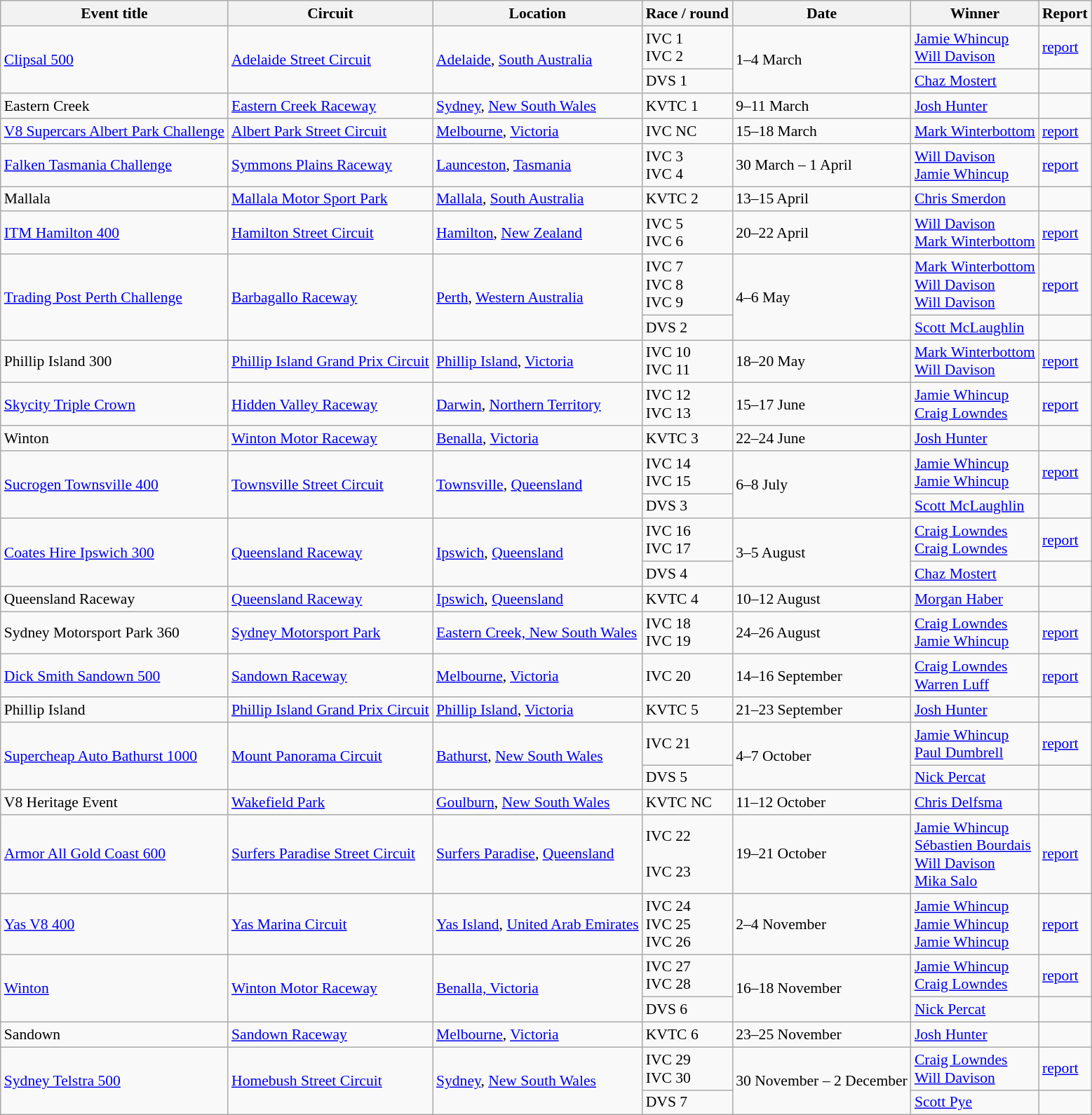<table class="wikitable" style="font-size: 90%">
<tr>
<th>Event title</th>
<th>Circuit</th>
<th>Location</th>
<th>Race / round</th>
<th>Date</th>
<th>Winner</th>
<th>Report</th>
</tr>
<tr>
<td rowspan=2> <a href='#'>Clipsal 500</a></td>
<td rowspan=2><a href='#'>Adelaide Street Circuit</a></td>
<td rowspan=2><a href='#'>Adelaide</a>, <a href='#'>South Australia</a></td>
<td>IVC 1<br>IVC 2</td>
<td rowspan=2>1–4 March</td>
<td><a href='#'>Jamie Whincup</a><br><a href='#'>Will Davison</a></td>
<td><a href='#'>report</a></td>
</tr>
<tr>
<td>DVS 1</td>
<td><a href='#'>Chaz Mostert</a></td>
<td></td>
</tr>
<tr>
<td> Eastern Creek</td>
<td><a href='#'>Eastern Creek Raceway</a></td>
<td><a href='#'>Sydney</a>, <a href='#'>New South Wales</a></td>
<td>KVTC 1</td>
<td>9–11 March</td>
<td><a href='#'>Josh Hunter</a></td>
<td></td>
</tr>
<tr>
<td> <a href='#'>V8 Supercars Albert Park Challenge</a></td>
<td><a href='#'>Albert Park Street Circuit</a></td>
<td><a href='#'>Melbourne</a>, <a href='#'>Victoria</a></td>
<td>IVC NC</td>
<td>15–18 March</td>
<td><a href='#'>Mark Winterbottom</a></td>
<td><a href='#'>report</a></td>
</tr>
<tr>
<td> <a href='#'>Falken Tasmania Challenge</a></td>
<td><a href='#'>Symmons Plains Raceway</a></td>
<td><a href='#'>Launceston</a>, <a href='#'>Tasmania</a></td>
<td>IVC 3<br>IVC 4</td>
<td>30 March – 1 April</td>
<td><a href='#'>Will Davison</a><br><a href='#'>Jamie Whincup</a></td>
<td><a href='#'>report</a></td>
</tr>
<tr>
<td> Mallala</td>
<td><a href='#'>Mallala Motor Sport Park</a></td>
<td><a href='#'>Mallala</a>, <a href='#'>South Australia</a></td>
<td>KVTC 2</td>
<td>13–15 April</td>
<td><a href='#'>Chris Smerdon</a></td>
<td></td>
</tr>
<tr>
<td> <a href='#'>ITM Hamilton 400</a></td>
<td><a href='#'>Hamilton Street Circuit</a></td>
<td><a href='#'>Hamilton</a>, <a href='#'>New Zealand</a></td>
<td>IVC 5<br>IVC 6</td>
<td>20–22 April</td>
<td><a href='#'>Will Davison</a><br><a href='#'>Mark Winterbottom</a></td>
<td><a href='#'>report</a></td>
</tr>
<tr>
<td rowspan=2> <a href='#'>Trading Post Perth Challenge</a></td>
<td rowspan=2><a href='#'>Barbagallo Raceway</a></td>
<td rowspan=2><a href='#'>Perth</a>, <a href='#'>Western Australia</a></td>
<td>IVC 7<br>IVC 8<br>IVC 9</td>
<td rowspan=2>4–6 May</td>
<td><a href='#'>Mark Winterbottom</a><br><a href='#'>Will Davison</a><br><a href='#'>Will Davison</a></td>
<td><a href='#'>report</a></td>
</tr>
<tr>
<td>DVS 2</td>
<td><a href='#'>Scott McLaughlin</a></td>
<td></td>
</tr>
<tr>
<td> Phillip Island 300</td>
<td><a href='#'>Phillip Island Grand Prix Circuit</a></td>
<td><a href='#'>Phillip Island</a>, <a href='#'>Victoria</a></td>
<td>IVC 10<br>IVC 11</td>
<td>18–20 May</td>
<td><a href='#'>Mark Winterbottom</a><br><a href='#'>Will Davison</a></td>
<td><a href='#'>report</a></td>
</tr>
<tr>
<td> <a href='#'>Skycity Triple Crown</a></td>
<td><a href='#'>Hidden Valley Raceway</a></td>
<td><a href='#'>Darwin</a>, <a href='#'>Northern Territory</a></td>
<td>IVC 12<br>IVC 13</td>
<td>15–17 June</td>
<td><a href='#'>Jamie Whincup</a><br><a href='#'>Craig Lowndes</a></td>
<td><a href='#'>report</a></td>
</tr>
<tr>
<td> Winton</td>
<td><a href='#'>Winton Motor Raceway</a></td>
<td><a href='#'>Benalla</a>, <a href='#'>Victoria</a></td>
<td>KVTC 3</td>
<td>22–24 June</td>
<td><a href='#'>Josh Hunter</a></td>
<td></td>
</tr>
<tr>
<td rowspan=2> <a href='#'>Sucrogen Townsville 400</a></td>
<td rowspan=2><a href='#'>Townsville Street Circuit</a></td>
<td rowspan=2><a href='#'>Townsville</a>, <a href='#'>Queensland</a></td>
<td>IVC 14<br>IVC 15</td>
<td rowspan=2>6–8 July</td>
<td><a href='#'>Jamie Whincup</a><br><a href='#'>Jamie Whincup</a></td>
<td><a href='#'>report</a></td>
</tr>
<tr>
<td>DVS 3</td>
<td><a href='#'>Scott McLaughlin</a></td>
<td></td>
</tr>
<tr>
<td rowspan=2> <a href='#'>Coates Hire Ipswich 300</a></td>
<td rowspan=2><a href='#'>Queensland Raceway</a></td>
<td rowspan=2><a href='#'>Ipswich</a>, <a href='#'>Queensland</a></td>
<td>IVC 16<br>IVC 17</td>
<td rowspan=2>3–5 August</td>
<td><a href='#'>Craig Lowndes</a><br><a href='#'>Craig Lowndes</a></td>
<td><a href='#'>report</a></td>
</tr>
<tr>
<td>DVS 4</td>
<td><a href='#'>Chaz Mostert</a></td>
<td></td>
</tr>
<tr>
<td> Queensland Raceway</td>
<td><a href='#'>Queensland Raceway</a></td>
<td><a href='#'>Ipswich</a>, <a href='#'>Queensland</a></td>
<td>KVTC 4</td>
<td>10–12 August</td>
<td><a href='#'>Morgan Haber</a></td>
<td></td>
</tr>
<tr>
<td> Sydney Motorsport Park 360</td>
<td><a href='#'>Sydney Motorsport Park</a></td>
<td><a href='#'>Eastern Creek, New South Wales</a></td>
<td>IVC 18<br>IVC 19</td>
<td>24–26 August</td>
<td><a href='#'>Craig Lowndes</a><br><a href='#'>Jamie Whincup</a></td>
<td><a href='#'>report</a></td>
</tr>
<tr>
<td> <a href='#'>Dick Smith Sandown 500</a></td>
<td><a href='#'>Sandown Raceway</a></td>
<td><a href='#'>Melbourne</a>, <a href='#'>Victoria</a></td>
<td>IVC 20</td>
<td>14–16 September</td>
<td><a href='#'>Craig Lowndes</a><br><a href='#'>Warren Luff</a></td>
<td><a href='#'>report</a></td>
</tr>
<tr>
<td> Phillip Island</td>
<td><a href='#'>Phillip Island Grand Prix Circuit</a></td>
<td><a href='#'>Phillip Island</a>, <a href='#'>Victoria</a></td>
<td>KVTC 5</td>
<td>21–23 September</td>
<td><a href='#'>Josh Hunter</a></td>
<td></td>
</tr>
<tr>
<td rowspan=2> <a href='#'>Supercheap Auto Bathurst 1000</a></td>
<td rowspan=2><a href='#'>Mount Panorama Circuit</a></td>
<td rowspan=2><a href='#'>Bathurst</a>, <a href='#'>New South Wales</a></td>
<td>IVC 21</td>
<td rowspan=2>4–7 October</td>
<td><a href='#'>Jamie Whincup</a><br><a href='#'>Paul Dumbrell</a></td>
<td><a href='#'>report</a></td>
</tr>
<tr>
<td>DVS 5</td>
<td><a href='#'>Nick Percat</a></td>
<td></td>
</tr>
<tr>
<td> V8 Heritage Event</td>
<td><a href='#'>Wakefield Park</a></td>
<td><a href='#'>Goulburn</a>, <a href='#'>New South Wales</a></td>
<td>KVTC NC</td>
<td>11–12 October</td>
<td><a href='#'>Chris Delfsma</a></td>
<td></td>
</tr>
<tr>
<td> <a href='#'>Armor All Gold Coast 600</a></td>
<td><a href='#'>Surfers Paradise Street Circuit</a></td>
<td><a href='#'>Surfers Paradise</a>, <a href='#'>Queensland</a></td>
<td>IVC 22<br><br>IVC 23</td>
<td>19–21 October</td>
<td><a href='#'>Jamie Whincup</a><br><a href='#'>Sébastien Bourdais</a><br><a href='#'>Will Davison</a><br><a href='#'>Mika Salo</a></td>
<td><a href='#'>report</a></td>
</tr>
<tr>
<td> <a href='#'>Yas V8 400</a></td>
<td><a href='#'>Yas Marina Circuit</a></td>
<td><a href='#'>Yas Island</a>, <a href='#'>United Arab Emirates</a></td>
<td>IVC 24<br>IVC 25<br>IVC 26</td>
<td>2–4 November</td>
<td><a href='#'>Jamie Whincup</a><br><a href='#'>Jamie Whincup</a><br><a href='#'>Jamie Whincup</a><br></td>
<td><a href='#'>report</a></td>
</tr>
<tr>
<td rowspan=2> <a href='#'>Winton</a></td>
<td rowspan=2><a href='#'>Winton Motor Raceway</a></td>
<td rowspan=2><a href='#'>Benalla, Victoria</a></td>
<td>IVC 27<br>IVC 28</td>
<td rowspan=2>16–18 November</td>
<td><a href='#'>Jamie Whincup</a><br><a href='#'>Craig Lowndes</a></td>
<td><a href='#'>report</a></td>
</tr>
<tr>
<td>DVS 6</td>
<td><a href='#'>Nick Percat</a></td>
<td></td>
</tr>
<tr>
<td> Sandown</td>
<td><a href='#'>Sandown Raceway</a></td>
<td><a href='#'>Melbourne</a>, <a href='#'>Victoria</a></td>
<td>KVTC 6</td>
<td>23–25 November</td>
<td><a href='#'>Josh Hunter</a></td>
<td></td>
</tr>
<tr>
<td rowspan=2> <a href='#'>Sydney Telstra 500</a></td>
<td rowspan=2><a href='#'>Homebush Street Circuit</a></td>
<td rowspan=2><a href='#'>Sydney</a>, <a href='#'>New South Wales</a></td>
<td>IVC 29<br>IVC 30</td>
<td rowspan=2>30 November – 2 December</td>
<td><a href='#'>Craig Lowndes</a><br><a href='#'>Will Davison</a></td>
<td><a href='#'>report</a></td>
</tr>
<tr>
<td>DVS 7</td>
<td><a href='#'>Scott Pye</a></td>
<td></td>
</tr>
</table>
